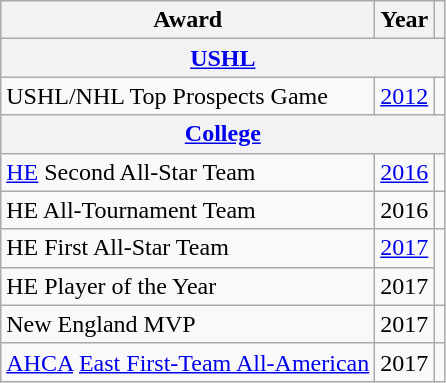<table class="wikitable">
<tr>
<th>Award</th>
<th>Year</th>
<th></th>
</tr>
<tr>
<th colspan="3"><a href='#'>USHL</a></th>
</tr>
<tr>
<td>USHL/NHL Top Prospects Game</td>
<td><a href='#'>2012</a></td>
<td></td>
</tr>
<tr>
<th colspan="3"><a href='#'>College</a></th>
</tr>
<tr>
<td><a href='#'>HE</a> Second All-Star Team</td>
<td><a href='#'>2016</a></td>
<td></td>
</tr>
<tr>
<td>HE All-Tournament Team</td>
<td>2016</td>
<td></td>
</tr>
<tr>
<td>HE First All-Star Team</td>
<td><a href='#'>2017</a></td>
<td rowspan="2"></td>
</tr>
<tr>
<td>HE Player of the Year</td>
<td>2017</td>
</tr>
<tr>
<td>New England MVP</td>
<td>2017</td>
<td></td>
</tr>
<tr>
<td><a href='#'>AHCA</a> <a href='#'>East First-Team All-American</a></td>
<td>2017</td>
<td></td>
</tr>
</table>
